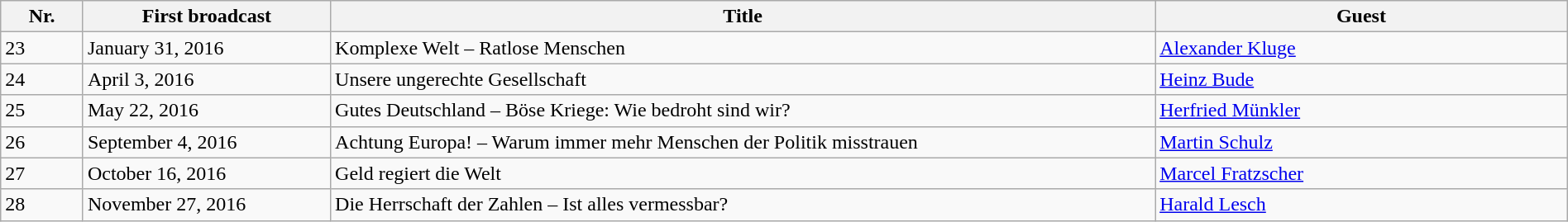<table class="wikitable" width="100%">
<tr>
<th width="5%">Nr.</th>
<th width="15%">First broadcast</th>
<th width="50%">Title</th>
<th width="25%">Guest</th>
</tr>
<tr>
<td>23</td>
<td>January 31, 2016</td>
<td>Komplexe Welt – Ratlose Menschen</td>
<td><a href='#'>Alexander Kluge</a></td>
</tr>
<tr>
<td>24</td>
<td>April 3, 2016</td>
<td>Unsere ungerechte Gesellschaft</td>
<td><a href='#'>Heinz Bude</a></td>
</tr>
<tr>
<td>25</td>
<td>May 22, 2016</td>
<td>Gutes Deutschland – Böse Kriege: Wie bedroht sind wir?</td>
<td><a href='#'>Herfried Münkler</a></td>
</tr>
<tr>
<td>26</td>
<td>September 4, 2016</td>
<td>Achtung Europa! – Warum immer mehr Menschen der Politik misstrauen</td>
<td><a href='#'>Martin Schulz</a></td>
</tr>
<tr>
<td>27</td>
<td>October 16, 2016</td>
<td>Geld regiert die Welt</td>
<td><a href='#'>Marcel Fratzscher</a></td>
</tr>
<tr>
<td>28</td>
<td>November 27, 2016</td>
<td>Die Herrschaft der Zahlen – Ist alles vermessbar?</td>
<td><a href='#'>Harald Lesch</a></td>
</tr>
</table>
